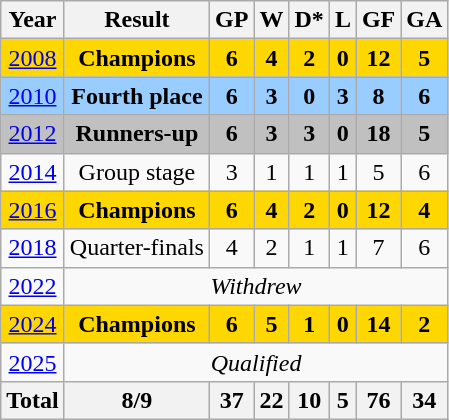<table class="wikitable" style="text-align: center;">
<tr>
<th>Year</th>
<th>Result</th>
<th>GP</th>
<th>W</th>
<th>D*</th>
<th>L</th>
<th>GF</th>
<th>GA</th>
</tr>
<tr style="background:gold;">
<td> <a href='#'>2008</a></td>
<td><strong>Champions</strong></td>
<td><strong>6</strong></td>
<td><strong>4</strong></td>
<td><strong>2</strong></td>
<td><strong>0</strong></td>
<td><strong>12</strong></td>
<td><strong>5</strong></td>
</tr>
<tr style="background:#9acdff;">
<td> <a href='#'>2010</a></td>
<td><strong>Fourth place</strong></td>
<td><strong>6</strong></td>
<td><strong>3</strong></td>
<td><strong>0</strong></td>
<td><strong>3</strong></td>
<td><strong>8</strong></td>
<td><strong>6</strong></td>
</tr>
<tr style="background:silver;">
<td> <a href='#'>2012</a></td>
<td><strong>Runners-up</strong></td>
<td><strong>6</strong></td>
<td><strong>3</strong></td>
<td><strong>3</strong></td>
<td><strong>0</strong></td>
<td><strong>18</strong></td>
<td><strong>5</strong></td>
</tr>
<tr>
<td> <a href='#'>2014</a></td>
<td>Group stage</td>
<td>3</td>
<td>1</td>
<td>1</td>
<td>1</td>
<td>5</td>
<td>6</td>
</tr>
<tr style="background:gold;">
<td> <a href='#'>2016</a></td>
<td><strong>Champions</strong></td>
<td><strong>6</strong></td>
<td><strong>4</strong></td>
<td><strong>2</strong></td>
<td><strong>0</strong></td>
<td><strong>12</strong></td>
<td><strong>4</strong></td>
</tr>
<tr>
<td> <a href='#'>2018</a></td>
<td>Quarter-finals</td>
<td>4</td>
<td>2</td>
<td>1</td>
<td>1</td>
<td>7</td>
<td>6</td>
</tr>
<tr>
<td> <a href='#'>2022</a></td>
<td colspan="7"><em>Withdrew</em></td>
</tr>
<tr style="background:gold;">
<td> <a href='#'>2024</a></td>
<td><strong>Champions</strong></td>
<td><strong>6</strong></td>
<td><strong>5</strong></td>
<td><strong>1</strong></td>
<td><strong>0</strong></td>
<td><strong>14</strong></td>
<td><strong>2</strong></td>
</tr>
<tr>
<td> <a href='#'>2025</a></td>
<td colspan="7"><em>Qualified</em></td>
</tr>
<tr>
<th><strong>Total</strong></th>
<th>8/9</th>
<th>37</th>
<th>22</th>
<th>10</th>
<th>5</th>
<th>76</th>
<th>34</th>
</tr>
</table>
